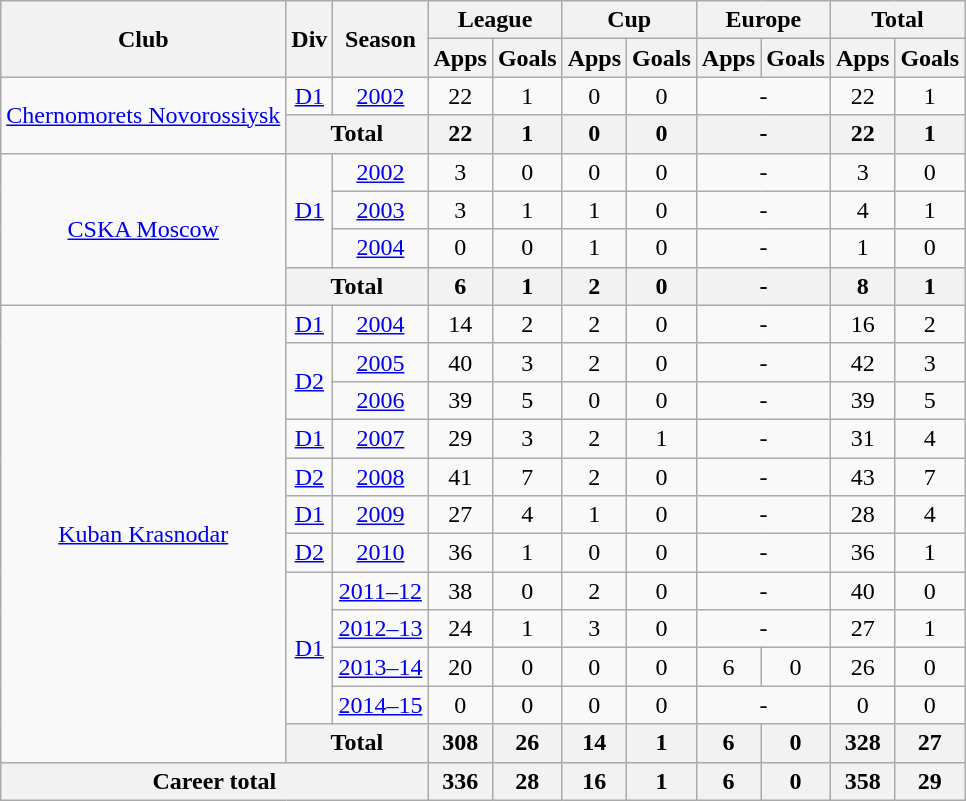<table class="wikitable" style="text-align: center;">
<tr>
<th rowspan="2">Club</th>
<th rowspan="2">Div</th>
<th rowspan="2">Season</th>
<th colspan="2">League</th>
<th colspan="2">Cup</th>
<th colspan="2">Europe</th>
<th colspan="2">Total</th>
</tr>
<tr>
<th>Apps</th>
<th>Goals</th>
<th>Apps</th>
<th>Goals</th>
<th>Apps</th>
<th>Goals</th>
<th>Apps</th>
<th>Goals</th>
</tr>
<tr>
<td rowspan="2" valign="center"> <a href='#'>Chernomorets Novorossiysk</a></td>
<td rowspan="1"><a href='#'>D1</a></td>
<td><a href='#'>2002</a></td>
<td>22</td>
<td>1</td>
<td>0</td>
<td>0</td>
<td colspan="2">-</td>
<td>22</td>
<td>1</td>
</tr>
<tr>
<th colspan="2">Total</th>
<th>22</th>
<th>1</th>
<th>0</th>
<th>0</th>
<th colspan="2">-</th>
<th>22</th>
<th>1</th>
</tr>
<tr>
<td rowspan="4" valign="center"> <a href='#'>CSKA Moscow</a></td>
<td rowspan="3"><a href='#'>D1</a></td>
<td><a href='#'>2002</a></td>
<td>3</td>
<td>0</td>
<td>0</td>
<td>0</td>
<td colspan="2">-</td>
<td>3</td>
<td>0</td>
</tr>
<tr>
<td><a href='#'>2003</a></td>
<td>3</td>
<td>1</td>
<td>1</td>
<td>0</td>
<td colspan="2">-</td>
<td>4</td>
<td>1</td>
</tr>
<tr>
<td><a href='#'>2004</a></td>
<td>0</td>
<td>0</td>
<td>1</td>
<td>0</td>
<td colspan="2">-</td>
<td>1</td>
<td>0</td>
</tr>
<tr>
<th colspan="2">Total</th>
<th>6</th>
<th>1</th>
<th>2</th>
<th>0</th>
<th colspan="2">-</th>
<th>8</th>
<th>1</th>
</tr>
<tr>
<td rowspan="12" valign="center"> <a href='#'>Kuban Krasnodar</a></td>
<td rowspan="1"><a href='#'>D1</a></td>
<td><a href='#'>2004</a></td>
<td>14</td>
<td>2</td>
<td>2</td>
<td>0</td>
<td colspan="2">-</td>
<td>16</td>
<td>2</td>
</tr>
<tr>
<td rowspan="2"><a href='#'>D2</a></td>
<td><a href='#'>2005</a></td>
<td>40</td>
<td>3</td>
<td>2</td>
<td>0</td>
<td colspan="2">-</td>
<td>42</td>
<td>3</td>
</tr>
<tr>
<td><a href='#'>2006</a></td>
<td>39</td>
<td>5</td>
<td>0</td>
<td>0</td>
<td colspan="2">-</td>
<td>39</td>
<td>5</td>
</tr>
<tr>
<td rowspan="1"><a href='#'>D1</a></td>
<td><a href='#'>2007</a></td>
<td>29</td>
<td>3</td>
<td>2</td>
<td>1</td>
<td colspan="2">-</td>
<td>31</td>
<td>4</td>
</tr>
<tr>
<td rowspan="1"><a href='#'>D2</a></td>
<td><a href='#'>2008</a></td>
<td>41</td>
<td>7</td>
<td>2</td>
<td>0</td>
<td colspan="2">-</td>
<td>43</td>
<td>7</td>
</tr>
<tr>
<td rowspan="1"><a href='#'>D1</a></td>
<td><a href='#'>2009</a></td>
<td>27</td>
<td>4</td>
<td>1</td>
<td>0</td>
<td colspan="2">-</td>
<td>28</td>
<td>4</td>
</tr>
<tr>
<td rowspan="1"><a href='#'>D2</a></td>
<td><a href='#'>2010</a></td>
<td>36</td>
<td>1</td>
<td>0</td>
<td>0</td>
<td colspan="2">-</td>
<td>36</td>
<td>1</td>
</tr>
<tr>
<td rowspan="4"><a href='#'>D1</a></td>
<td><a href='#'>2011–12</a></td>
<td>38</td>
<td>0</td>
<td>2</td>
<td>0</td>
<td colspan="2">-</td>
<td>40</td>
<td>0</td>
</tr>
<tr>
<td><a href='#'>2012–13</a></td>
<td>24</td>
<td>1</td>
<td>3</td>
<td>0</td>
<td colspan="2">-</td>
<td>27</td>
<td>1</td>
</tr>
<tr>
<td><a href='#'>2013–14</a></td>
<td>20</td>
<td>0</td>
<td>0</td>
<td>0</td>
<td>6</td>
<td>0</td>
<td>26</td>
<td>0</td>
</tr>
<tr>
<td><a href='#'>2014–15</a></td>
<td>0</td>
<td>0</td>
<td>0</td>
<td>0</td>
<td colspan="2">-</td>
<td>0</td>
<td>0</td>
</tr>
<tr>
<th colspan="2">Total</th>
<th>308</th>
<th>26</th>
<th>14</th>
<th>1</th>
<th>6</th>
<th>0</th>
<th>328</th>
<th>27</th>
</tr>
<tr>
<th colspan="3">Career total</th>
<th>336</th>
<th>28</th>
<th>16</th>
<th>1</th>
<th>6</th>
<th>0</th>
<th>358</th>
<th>29</th>
</tr>
</table>
